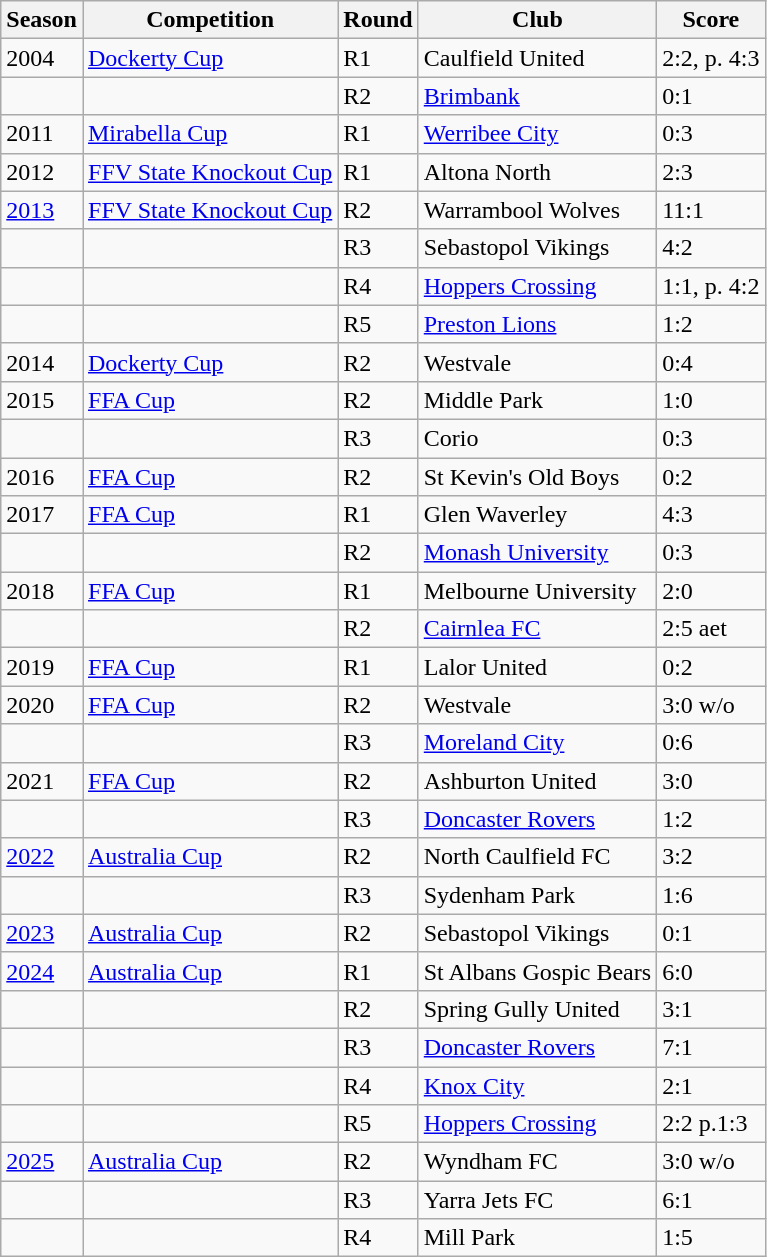<table class="wikitable">
<tr>
<th>Season</th>
<th>Competition</th>
<th>Round</th>
<th>Club</th>
<th>Score</th>
</tr>
<tr>
<td Dockert Cup 2004>2004</td>
<td><a href='#'>Dockerty Cup</a></td>
<td>R1</td>
<td>Caulfield United</td>
<td>2:2, p. 4:3</td>
</tr>
<tr>
<td></td>
<td></td>
<td>R2</td>
<td><a href='#'>Brimbank</a></td>
<td>0:1</td>
</tr>
<tr>
<td Dockert Cup 2011>2011</td>
<td><a href='#'>Mirabella Cup</a></td>
<td>R1</td>
<td><a href='#'>Werribee City</a></td>
<td>0:3</td>
</tr>
<tr>
<td Dockert Cup 2012>2012</td>
<td><a href='#'>FFV State Knockout Cup</a></td>
<td>R1</td>
<td>Altona North</td>
<td>2:3</td>
</tr>
<tr>
<td><a href='#'>2013</a></td>
<td><a href='#'>FFV State Knockout Cup</a></td>
<td>R2</td>
<td>Warrambool Wolves</td>
<td>11:1</td>
</tr>
<tr>
<td></td>
<td></td>
<td>R3</td>
<td>Sebastopol Vikings</td>
<td>4:2</td>
</tr>
<tr>
<td></td>
<td></td>
<td>R4</td>
<td><a href='#'>Hoppers Crossing</a></td>
<td>1:1, p. 4:2</td>
</tr>
<tr>
<td></td>
<td></td>
<td>R5</td>
<td><a href='#'>Preston Lions</a></td>
<td>1:2</td>
</tr>
<tr>
<td Dockert Cup 2014>2014</td>
<td><a href='#'>Dockerty Cup</a></td>
<td>R2</td>
<td>Westvale</td>
<td>0:4</td>
</tr>
<tr>
<td FFA Cup 2015>2015</td>
<td><a href='#'>FFA Cup</a></td>
<td>R2</td>
<td>Middle Park</td>
<td>1:0</td>
</tr>
<tr>
<td></td>
<td></td>
<td>R3</td>
<td>Corio</td>
<td>0:3</td>
</tr>
<tr>
<td FFA Cup 2016>2016</td>
<td><a href='#'>FFA Cup</a></td>
<td>R2</td>
<td>St Kevin's Old Boys</td>
<td>0:2</td>
</tr>
<tr>
<td FFA Cup 2017>2017</td>
<td><a href='#'>FFA Cup</a></td>
<td>R1</td>
<td>Glen Waverley</td>
<td>4:3</td>
</tr>
<tr>
<td></td>
<td></td>
<td>R2</td>
<td><a href='#'>Monash University</a></td>
<td>0:3</td>
</tr>
<tr>
<td FFA Cup 2018>2018</td>
<td><a href='#'>FFA Cup</a></td>
<td>R1</td>
<td>Melbourne University</td>
<td>2:0</td>
</tr>
<tr>
<td></td>
<td></td>
<td>R2</td>
<td><a href='#'>Cairnlea FC</a></td>
<td>2:5 aet</td>
</tr>
<tr>
<td FFA Cup 2019>2019</td>
<td><a href='#'>FFA Cup</a></td>
<td>R1</td>
<td>Lalor United</td>
<td>0:2</td>
</tr>
<tr>
<td FFA Cup 2020>2020</td>
<td><a href='#'>FFA Cup</a></td>
<td>R2</td>
<td>Westvale</td>
<td>3:0 w/o</td>
</tr>
<tr>
<td></td>
<td></td>
<td>R3</td>
<td><a href='#'>Moreland City</a></td>
<td>0:6</td>
</tr>
<tr>
<td FFA Cup 2021>2021</td>
<td><a href='#'>FFA Cup</a></td>
<td>R2</td>
<td>Ashburton United</td>
<td>3:0</td>
</tr>
<tr>
<td></td>
<td></td>
<td>R3</td>
<td><a href='#'>Doncaster Rovers</a></td>
<td>1:2</td>
</tr>
<tr>
<td><a href='#'>2022</a></td>
<td><a href='#'>Australia Cup</a></td>
<td>R2</td>
<td>North Caulfield FC</td>
<td>3:2</td>
</tr>
<tr>
<td></td>
<td></td>
<td>R3</td>
<td>Sydenham Park</td>
<td>1:6</td>
</tr>
<tr>
<td><a href='#'>2023</a></td>
<td><a href='#'>Australia Cup</a></td>
<td>R2</td>
<td>Sebastopol Vikings</td>
<td>0:1</td>
</tr>
<tr>
<td><a href='#'>2024</a></td>
<td><a href='#'>Australia Cup</a></td>
<td>R1</td>
<td>St Albans Gospic Bears</td>
<td>6:0</td>
</tr>
<tr>
<td></td>
<td></td>
<td>R2</td>
<td>Spring Gully United</td>
<td>3:1</td>
</tr>
<tr>
<td></td>
<td></td>
<td>R3</td>
<td><a href='#'>Doncaster Rovers</a></td>
<td>7:1</td>
</tr>
<tr>
<td></td>
<td></td>
<td>R4</td>
<td><a href='#'>Knox City</a></td>
<td>2:1</td>
</tr>
<tr>
<td></td>
<td></td>
<td>R5</td>
<td><a href='#'>Hoppers Crossing</a></td>
<td>2:2 p.1:3</td>
</tr>
<tr>
<td><a href='#'>2025</a></td>
<td><a href='#'>Australia Cup</a></td>
<td>R2</td>
<td>Wyndham FC</td>
<td>3:0 w/o</td>
</tr>
<tr>
<td></td>
<td></td>
<td>R3</td>
<td>Yarra Jets FC</td>
<td>6:1</td>
</tr>
<tr>
<td></td>
<td></td>
<td>R4</td>
<td>Mill Park</td>
<td>1:5</td>
</tr>
</table>
